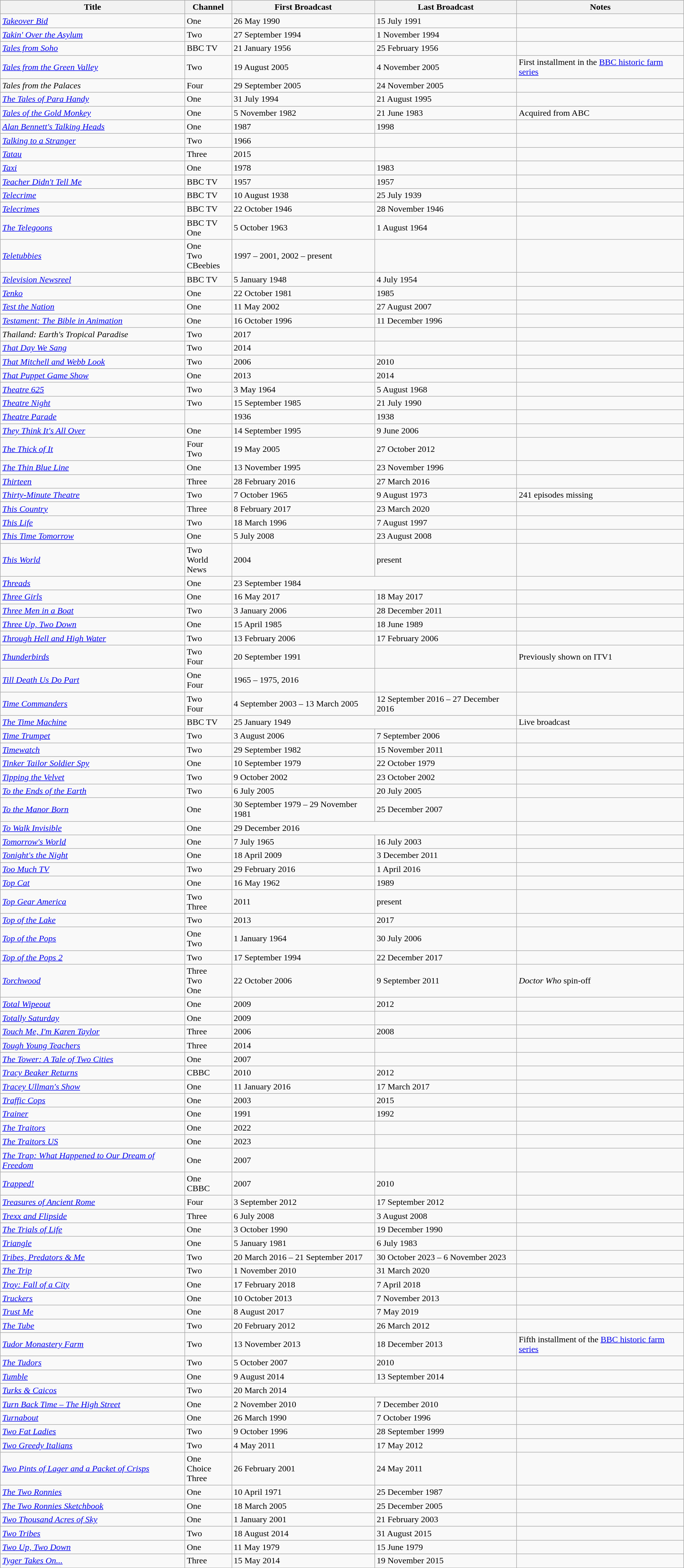<table class="wikitable plainrowheaders sortable" style="width:100%;">
<tr>
<th scope=col>Title</th>
<th scope=col>Channel</th>
<th scope=col>First Broadcast</th>
<th scope=col>Last Broadcast</th>
<th scope=col>Notes</th>
</tr>
<tr>
<td><em><a href='#'>Takeover Bid</a></em></td>
<td>One</td>
<td>26 May 1990</td>
<td>15 July 1991</td>
<td></td>
</tr>
<tr>
<td><em><a href='#'>Takin' Over the Asylum</a></em></td>
<td>Two</td>
<td>27 September 1994</td>
<td>1 November 1994</td>
<td></td>
</tr>
<tr>
<td><em><a href='#'>Tales from Soho</a></em></td>
<td>BBC TV</td>
<td>21 January 1956</td>
<td>25 February 1956</td>
<td></td>
</tr>
<tr>
<td><em><a href='#'>Tales from the Green Valley</a></em></td>
<td>Two</td>
<td>19 August 2005</td>
<td>4 November 2005</td>
<td>First installment in the <a href='#'>BBC historic farm series</a></td>
</tr>
<tr>
<td><em>Tales from the Palaces</em> </td>
<td>Four</td>
<td>29 September 2005</td>
<td>24 November 2005</td>
<td></td>
</tr>
<tr>
<td><em><a href='#'>The Tales of Para Handy</a></em></td>
<td>One</td>
<td>31 July 1994</td>
<td>21 August 1995</td>
<td></td>
</tr>
<tr>
<td><em><a href='#'>Tales of the Gold Monkey</a></em></td>
<td>One</td>
<td>5 November 1982</td>
<td>21 June 1983</td>
<td>Acquired from ABC</td>
</tr>
<tr>
<td><em><a href='#'>Alan Bennett's Talking Heads</a></em></td>
<td>One</td>
<td>1987</td>
<td>1998</td>
<td></td>
</tr>
<tr>
<td><em><a href='#'>Talking to a Stranger</a></em></td>
<td>Two</td>
<td>1966</td>
<td></td>
<td></td>
</tr>
<tr>
<td><em><a href='#'>Tatau</a></em></td>
<td>Three</td>
<td>2015</td>
<td></td>
<td></td>
</tr>
<tr>
<td><em><a href='#'>Taxi</a></em></td>
<td>One</td>
<td>1978</td>
<td>1983</td>
<td></td>
</tr>
<tr>
<td><em><a href='#'>Teacher Didn't Tell Me</a></em></td>
<td>BBC TV</td>
<td>1957</td>
<td>1957</td>
<td></td>
</tr>
<tr>
<td><em><a href='#'>Telecrime</a></em></td>
<td>BBC TV</td>
<td>10 August 1938</td>
<td>25 July 1939</td>
<td></td>
</tr>
<tr>
<td><em><a href='#'>Telecrimes</a></em></td>
<td>BBC TV</td>
<td>22 October 1946</td>
<td>28 November 1946</td>
<td></td>
</tr>
<tr>
<td><em><a href='#'>The Telegoons</a></em></td>
<td>BBC TV <br> One</td>
<td>5 October 1963</td>
<td>1 August 1964</td>
<td></td>
</tr>
<tr>
<td><em><a href='#'>Teletubbies</a></em></td>
<td>One <br> Two <br> CBeebies</td>
<td>1997 – 2001, 2002 – present</td>
<td></td>
<td></td>
</tr>
<tr>
<td><em><a href='#'>Television Newsreel</a></em></td>
<td>BBC TV</td>
<td>5 January 1948</td>
<td>4 July 1954</td>
<td></td>
</tr>
<tr>
<td><em><a href='#'>Tenko</a></em></td>
<td>One</td>
<td>22 October 1981</td>
<td>1985</td>
<td></td>
</tr>
<tr>
<td><em><a href='#'>Test the Nation</a></em></td>
<td>One</td>
<td>11 May 2002</td>
<td>27 August 2007</td>
<td></td>
</tr>
<tr>
<td><em><a href='#'>Testament: The Bible in Animation</a></em></td>
<td>One</td>
<td>16 October 1996</td>
<td>11 December 1996</td>
<td></td>
</tr>
<tr>
<td><em>Thailand: Earth's Tropical Paradise</em></td>
<td>Two</td>
<td>2017</td>
<td></td>
<td></td>
</tr>
<tr>
<td><em><a href='#'>That Day We Sang</a></em></td>
<td>Two</td>
<td>2014</td>
<td></td>
<td></td>
</tr>
<tr>
<td><em><a href='#'>That Mitchell and Webb Look</a></em></td>
<td>Two</td>
<td>2006</td>
<td>2010</td>
<td></td>
</tr>
<tr>
<td><em><a href='#'>That Puppet Game Show</a></em></td>
<td>One</td>
<td>2013</td>
<td>2014</td>
<td></td>
</tr>
<tr>
<td><em><a href='#'>Theatre 625</a></em></td>
<td>Two</td>
<td>3 May 1964</td>
<td>5 August 1968</td>
<td></td>
</tr>
<tr>
<td><em><a href='#'>Theatre Night</a></em></td>
<td>Two</td>
<td>15 September 1985</td>
<td>21 July 1990</td>
<td></td>
</tr>
<tr>
<td><em><a href='#'>Theatre Parade</a></em></td>
<td></td>
<td>1936</td>
<td>1938</td>
<td></td>
</tr>
<tr>
<td><em><a href='#'>They Think It's All Over</a></em></td>
<td>One</td>
<td>14 September 1995</td>
<td>9 June 2006</td>
<td></td>
</tr>
<tr>
<td><em><a href='#'>The Thick of It</a></em></td>
<td>Four <br> Two</td>
<td>19 May 2005</td>
<td>27 October 2012</td>
<td></td>
</tr>
<tr>
<td><em><a href='#'>The Thin Blue Line</a></em></td>
<td>One</td>
<td>13 November 1995</td>
<td>23 November 1996</td>
<td></td>
</tr>
<tr>
<td><em><a href='#'>Thirteen</a></em></td>
<td>Three</td>
<td>28 February 2016</td>
<td>27 March 2016</td>
<td></td>
</tr>
<tr>
<td><em><a href='#'>Thirty-Minute Theatre</a></em></td>
<td>Two</td>
<td>7 October 1965</td>
<td>9 August 1973</td>
<td>241 episodes missing</td>
</tr>
<tr>
<td><em><a href='#'>This Country</a></em></td>
<td>Three</td>
<td>8 February 2017</td>
<td>23 March 2020</td>
<td></td>
</tr>
<tr>
<td><em><a href='#'>This Life</a></em></td>
<td>Two</td>
<td>18 March 1996</td>
<td>7 August 1997</td>
<td></td>
</tr>
<tr>
<td><em><a href='#'>This Time Tomorrow</a></em></td>
<td>One</td>
<td>5 July 2008</td>
<td>23 August 2008</td>
<td></td>
</tr>
<tr>
<td><em><a href='#'>This World</a></em></td>
<td>Two <br> World News</td>
<td>2004</td>
<td>present</td>
<td></td>
</tr>
<tr>
<td><em><a href='#'>Threads</a></em></td>
<td>One</td>
<td colspan="2">23 September 1984</td>
<td></td>
</tr>
<tr>
<td><em><a href='#'>Three Girls</a></em></td>
<td>One</td>
<td>16 May 2017</td>
<td>18 May 2017</td>
<td></td>
</tr>
<tr>
<td><em><a href='#'>Three Men in a Boat</a></em></td>
<td>Two</td>
<td>3 January 2006</td>
<td>28 December 2011</td>
<td></td>
</tr>
<tr>
<td><em><a href='#'>Three Up, Two Down</a></em></td>
<td>One</td>
<td>15 April 1985</td>
<td>18 June 1989</td>
<td></td>
</tr>
<tr>
<td><em><a href='#'>Through Hell and High Water</a></em></td>
<td>Two</td>
<td>13 February 2006</td>
<td>17 February 2006</td>
<td></td>
</tr>
<tr>
<td><em><a href='#'>Thunderbirds</a></em></td>
<td>Two <br> Four</td>
<td>20 September 1991</td>
<td></td>
<td>Previously shown on ITV1</td>
</tr>
<tr>
<td><em><a href='#'>Till Death Us Do Part</a></em></td>
<td>One <br> Four</td>
<td>1965 – 1975, 2016</td>
<td></td>
<td></td>
</tr>
<tr>
<td><em><a href='#'>Time Commanders</a></em></td>
<td>Two <br> Four</td>
<td>4 September 2003 – 13 March 2005</td>
<td>12 September 2016 – 27 December 2016</td>
<td></td>
</tr>
<tr>
<td><em><a href='#'>The Time Machine</a></em></td>
<td>BBC TV</td>
<td colspan="2">25 January 1949</td>
<td>Live broadcast</td>
</tr>
<tr>
<td><em><a href='#'>Time Trumpet</a></em></td>
<td>Two</td>
<td>3 August 2006</td>
<td>7 September 2006</td>
<td></td>
</tr>
<tr>
<td><em><a href='#'>Timewatch</a></em></td>
<td>Two</td>
<td>29 September 1982</td>
<td>15 November 2011</td>
<td></td>
</tr>
<tr>
<td><em><a href='#'>Tinker Tailor Soldier Spy</a></em></td>
<td>One</td>
<td>10 September 1979</td>
<td>22 October 1979</td>
<td></td>
</tr>
<tr>
<td><em><a href='#'>Tipping the Velvet</a></em></td>
<td>Two</td>
<td>9 October 2002</td>
<td>23 October 2002</td>
<td></td>
</tr>
<tr>
<td><em><a href='#'>To the Ends of the Earth</a></em></td>
<td>Two</td>
<td>6 July 2005</td>
<td>20 July 2005</td>
<td></td>
</tr>
<tr>
<td><em><a href='#'>To the Manor Born</a></em></td>
<td>One</td>
<td>30 September 1979 – 29 November 1981</td>
<td>25 December 2007</td>
<td></td>
</tr>
<tr>
<td><em><a href='#'>To Walk Invisible</a></em></td>
<td>One</td>
<td colspan="2">29 December 2016</td>
<td></td>
</tr>
<tr>
<td><em><a href='#'>Tomorrow's World</a></em></td>
<td>One</td>
<td>7 July 1965</td>
<td>16 July 2003</td>
<td></td>
</tr>
<tr>
<td><em><a href='#'>Tonight's the Night</a></em></td>
<td>One</td>
<td>18 April 2009</td>
<td>3 December 2011</td>
<td></td>
</tr>
<tr>
<td><em><a href='#'>Too Much TV</a></em></td>
<td>Two</td>
<td>29 February 2016</td>
<td>1 April 2016</td>
<td></td>
</tr>
<tr>
<td><em><a href='#'>Top Cat</a></em></td>
<td>One</td>
<td>16 May 1962</td>
<td>1989</td>
<td></td>
</tr>
<tr>
<td><em><a href='#'>Top Gear America</a></em></td>
<td>Two <br> Three</td>
<td>2011</td>
<td>present</td>
<td></td>
</tr>
<tr>
<td><em><a href='#'>Top of the Lake</a></em></td>
<td>Two</td>
<td>2013</td>
<td>2017</td>
<td></td>
</tr>
<tr>
<td><em><a href='#'>Top of the Pops</a></em></td>
<td>One <br> Two</td>
<td>1 January 1964</td>
<td>30 July 2006</td>
<td></td>
</tr>
<tr>
<td><em><a href='#'>Top of the Pops 2</a></em></td>
<td>Two</td>
<td>17 September 1994</td>
<td>22 December 2017</td>
<td></td>
</tr>
<tr>
<td><em><a href='#'>Torchwood</a></em></td>
<td>Three <br> Two <br> One</td>
<td>22 October 2006</td>
<td>9 September 2011</td>
<td><em>Doctor Who</em> spin-off</td>
</tr>
<tr>
<td><em><a href='#'>Total Wipeout</a></em></td>
<td>One</td>
<td>2009</td>
<td>2012</td>
<td></td>
</tr>
<tr>
<td><em><a href='#'>Totally Saturday</a></em></td>
<td>One</td>
<td>2009</td>
<td></td>
<td></td>
</tr>
<tr>
<td><em><a href='#'>Touch Me, I'm Karen Taylor</a></em></td>
<td>Three</td>
<td>2006</td>
<td>2008</td>
<td></td>
</tr>
<tr>
<td><em><a href='#'>Tough Young Teachers</a></em></td>
<td>Three</td>
<td>2014</td>
<td></td>
<td></td>
</tr>
<tr>
<td><em><a href='#'>The Tower: A Tale of Two Cities</a></em></td>
<td>One</td>
<td>2007</td>
<td></td>
<td></td>
</tr>
<tr>
<td><em><a href='#'>Tracy Beaker Returns</a></em></td>
<td>CBBC</td>
<td>2010</td>
<td>2012</td>
<td></td>
</tr>
<tr>
<td><em><a href='#'>Tracey Ullman's Show</a></em></td>
<td>One</td>
<td>11 January 2016</td>
<td>17 March 2017</td>
<td></td>
</tr>
<tr>
<td><em><a href='#'>Traffic Cops</a></em></td>
<td>One</td>
<td>2003</td>
<td>2015</td>
<td></td>
</tr>
<tr>
<td><em><a href='#'>Trainer</a></em></td>
<td>One</td>
<td>1991</td>
<td>1992</td>
<td></td>
</tr>
<tr>
<td><em><a href='#'>The Traitors</a></em></td>
<td>One</td>
<td>2022</td>
<td></td>
<td></td>
</tr>
<tr>
<td><em><a href='#'>The Traitors US</a></em></td>
<td>One</td>
<td>2023</td>
<td></td>
<td></td>
</tr>
<tr>
<td><em><a href='#'>The Trap: What Happened to Our Dream of Freedom</a></em></td>
<td>One</td>
<td>2007</td>
<td></td>
<td></td>
</tr>
<tr>
<td><em><a href='#'>Trapped!</a></em></td>
<td>One <br> CBBC</td>
<td>2007</td>
<td>2010</td>
<td></td>
</tr>
<tr>
<td><em><a href='#'>Treasures of Ancient Rome</a></em></td>
<td>Four</td>
<td>3 September 2012</td>
<td>17 September 2012</td>
<td></td>
</tr>
<tr>
<td><em><a href='#'>Trexx and Flipside</a></em></td>
<td>Three</td>
<td>6 July 2008</td>
<td>3 August 2008</td>
<td></td>
</tr>
<tr>
<td><em><a href='#'>The Trials of Life</a></em></td>
<td>One</td>
<td>3 October 1990</td>
<td>19 December 1990</td>
<td></td>
</tr>
<tr>
<td><em><a href='#'>Triangle</a></em></td>
<td>One</td>
<td>5 January 1981</td>
<td>6 July 1983</td>
<td></td>
</tr>
<tr>
<td><em><a href='#'>Tribes, Predators & Me</a></em></td>
<td>Two</td>
<td>20 March 2016 – 21 September 2017</td>
<td>30 October 2023 – 6 November 2023</td>
<td></td>
</tr>
<tr>
<td><em><a href='#'>The Trip</a></em></td>
<td>Two</td>
<td>1 November 2010</td>
<td>31 March 2020</td>
<td></td>
</tr>
<tr>
<td><em><a href='#'>Troy: Fall of a City</a></em></td>
<td>One</td>
<td>17 February 2018</td>
<td>7 April 2018</td>
<td></td>
</tr>
<tr>
<td><em><a href='#'>Truckers</a></em></td>
<td>One</td>
<td>10 October 2013</td>
<td>7 November 2013</td>
<td></td>
</tr>
<tr>
<td><em><a href='#'>Trust Me</a></em></td>
<td>One</td>
<td>8 August 2017</td>
<td>7 May 2019</td>
<td></td>
</tr>
<tr>
<td><em><a href='#'>The Tube</a></em></td>
<td>Two</td>
<td>20 February 2012</td>
<td>26 March 2012</td>
<td></td>
</tr>
<tr>
<td><em><a href='#'>Tudor Monastery Farm</a></em></td>
<td>Two</td>
<td>13 November 2013</td>
<td>18 December 2013</td>
<td>Fifth installment of the <a href='#'>BBC historic farm series</a></td>
</tr>
<tr>
<td><em><a href='#'>The Tudors</a></em></td>
<td>Two</td>
<td>5 October 2007</td>
<td>2010</td>
<td></td>
</tr>
<tr>
<td><em><a href='#'>Tumble</a></em></td>
<td>One</td>
<td>9 August 2014</td>
<td>13 September 2014</td>
<td></td>
</tr>
<tr>
<td><em><a href='#'>Turks & Caicos</a></em></td>
<td>Two</td>
<td colspan="2">20 March 2014</td>
<td></td>
</tr>
<tr>
<td><em><a href='#'>Turn Back Time – The High Street</a></em></td>
<td>One</td>
<td>2 November 2010</td>
<td>7 December 2010</td>
<td></td>
</tr>
<tr>
<td><em><a href='#'>Turnabout</a></em></td>
<td>One</td>
<td>26 March 1990</td>
<td>7 October 1996</td>
<td></td>
</tr>
<tr>
<td><em><a href='#'>Two Fat Ladies</a></em></td>
<td>Two</td>
<td>9 October 1996</td>
<td>28 September 1999</td>
<td></td>
</tr>
<tr>
<td><em><a href='#'>Two Greedy Italians</a></em></td>
<td>Two</td>
<td>4 May 2011</td>
<td>17 May 2012</td>
<td></td>
</tr>
<tr>
<td><em><a href='#'>Two Pints of Lager and a Packet of Crisps</a></em></td>
<td>One <br> Choice <br> Three</td>
<td>26 February 2001</td>
<td>24 May 2011</td>
<td></td>
</tr>
<tr>
<td><em><a href='#'>The Two Ronnies</a></em></td>
<td>One</td>
<td>10 April 1971</td>
<td>25 December 1987</td>
<td></td>
</tr>
<tr>
<td><em><a href='#'>The Two Ronnies Sketchbook</a></em></td>
<td>One</td>
<td>18 March 2005</td>
<td>25 December 2005</td>
<td></td>
</tr>
<tr>
<td><em><a href='#'>Two Thousand Acres of Sky</a></em></td>
<td>One</td>
<td>1 January 2001</td>
<td>21 February 2003</td>
<td></td>
</tr>
<tr>
<td><em><a href='#'>Two Tribes</a></em></td>
<td>Two</td>
<td>18 August 2014</td>
<td>31 August 2015</td>
<td></td>
</tr>
<tr>
<td><em><a href='#'>Two Up, Two Down</a></em></td>
<td>One</td>
<td>11 May 1979</td>
<td>15 June 1979</td>
<td></td>
</tr>
<tr>
<td><em><a href='#'>Tyger Takes On...</a></em></td>
<td>Three</td>
<td>15 May 2014</td>
<td>19 November 2015</td>
<td></td>
</tr>
</table>
